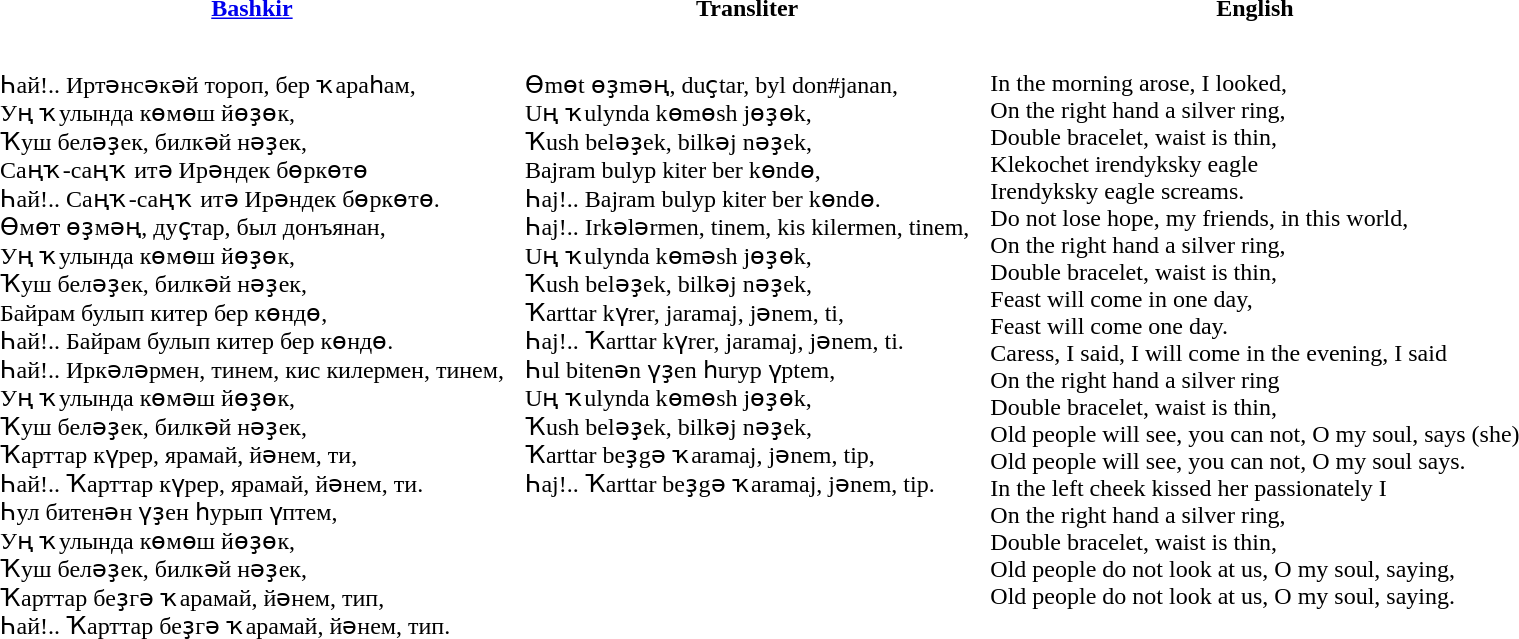<table cellpadding=6>
<tr>
<th><a href='#'>Bashkir</a></th>
<th>Transliter</th>
<th>English</th>
</tr>
<tr style="vertical-align:top; white-space:nowrap;">
<td><br>Һай!.. Иртәнсәкәй тороп, бер ҡараһам,<br>
Уң ҡулында көмөш йөҙөк,<br>
Ҡуш беләҙек, билкәй нәҙек,<br>
Саңҡ-саңҡ итә Ирәндек бөркөтө <br>
Һай!.. Саңҡ-саңҡ итә Ирәндек бөркөтө.<br>Өмөт өҙмәң, дуҫтар, был донъянан,<br>
Уң ҡулында көмөш йөҙөк,<br>
Ҡуш беләҙек, билкәй нәҙек,<br>
Байрам булып китер бер көндө,<br>
Һай!.. Байрам булып китер бер көндө.<br>Һай!.. Иркәләрмен, тинем, кис килермен, тинем,<br>
Уң ҡулында көмәш йөҙөк,<br>
Ҡуш беләҙек, билкәй нәҙек,<br>
Ҡарттар күрер, ярамай, йәнем, ти,<br>
Һай!.. Ҡарттар күрер, ярамай, йәнем, ти.<br>Һул битенән үҙен һурып үптем,<br>
Уң ҡулында көмөш йөҙөк,<br>
Ҡуш беләҙек, билкәй нәҙек,<br>
Ҡарттар беҙгә ҡарамай, йәнем, тип,<br>
Һай!.. Ҡарттар беҙгә ҡарамай, йәнем, тип.</td>
<td><br>Өmөt өҙmәң, duҫtar, byl don#janan,<br>
Uң ҡulynda kөmөsh jөҙөk,<br>
Ҡush belәҙek, bilkәj nәҙek,<br>
Bajram bulyp kiter ber kөndө,<br>
Һaj!.. Bajram bulyp kiter ber kөndө.<br>Һaj!.. Irkәlәrmen, tinem, kis kilermen, tinem,<br>
Uң ҡulynda kөmәsh jөҙөk,<br>
Ҡush belәҙek, bilkәj nәҙek,<br>
Ҡarttar kүrer, jaramaj, jәnem, ti,<br>
Һaj!.. Ҡarttar kүrer, jaramaj, jәnem, ti.<br>Һul bitenәn үҙen һuryp үptem,<br>
Uң ҡulynda kөmөsh jөҙөk,<br>
Ҡush belәҙek, bilkәj nәҙek,<br>
Ҡarttar beҙgә ҡaramaj, jәnem, tip,<br>
Һaj!.. Ҡarttar beҙgә ҡaramaj, jәnem, tip.</td>
<td><br>In the morning arose, I looked,<br>
On the right hand a silver ring,<br>
Double bracelet, waist is thin,<br>
Klekochet irendyksky eagle<br>
Irendyksky eagle screams.<br>Do not lose hope, my friends, in this world,<br>
On the right hand a silver ring,<br>
Double bracelet, waist is thin,<br>
Feast will come in one day,<br>
Feast will come one day.<br>Caress, I said, I will come in the evening, I said <br>
On the right hand a silver ring <br>
Double bracelet, waist is thin,<br>
Old people will see, you can not, O my soul, says (she)<br>
Old people will see, you can not, O my soul says.<br>In the left cheek kissed her passionately I<br>
On the right hand a silver ring,<br>
Double bracelet, waist is thin,<br>
Old people do not look at us, O my soul, saying,<br>
Old people do not look at us, O my soul, saying.</td>
</tr>
</table>
